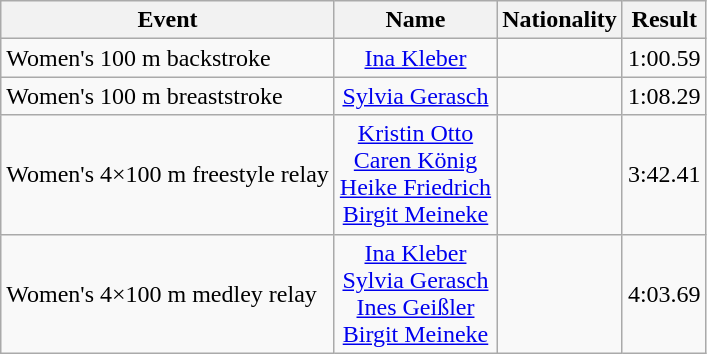<table class=wikitable style=text-align:center>
<tr>
<th>Event</th>
<th>Name</th>
<th>Nationality</th>
<th>Result</th>
</tr>
<tr>
<td align=left>Women's 100 m backstroke</td>
<td><a href='#'>Ina Kleber</a></td>
<td></td>
<td>1:00.59</td>
</tr>
<tr>
<td align=left>Women's 100 m breaststroke</td>
<td><a href='#'>Sylvia Gerasch</a></td>
<td></td>
<td>1:08.29</td>
</tr>
<tr>
<td align=left>Women's 4×100 m freestyle relay</td>
<td><a href='#'>Kristin Otto</a><br> <a href='#'>Caren König</a><br> <a href='#'>Heike Friedrich</a><br> <a href='#'>Birgit Meineke</a><br></td>
<td></td>
<td>3:42.41</td>
</tr>
<tr>
<td align=left>Women's 4×100 m medley relay</td>
<td><a href='#'>Ina Kleber</a><br> <a href='#'>Sylvia Gerasch</a><br> <a href='#'>Ines Geißler</a><br> <a href='#'>Birgit Meineke</a></td>
<td></td>
<td>4:03.69</td>
</tr>
</table>
